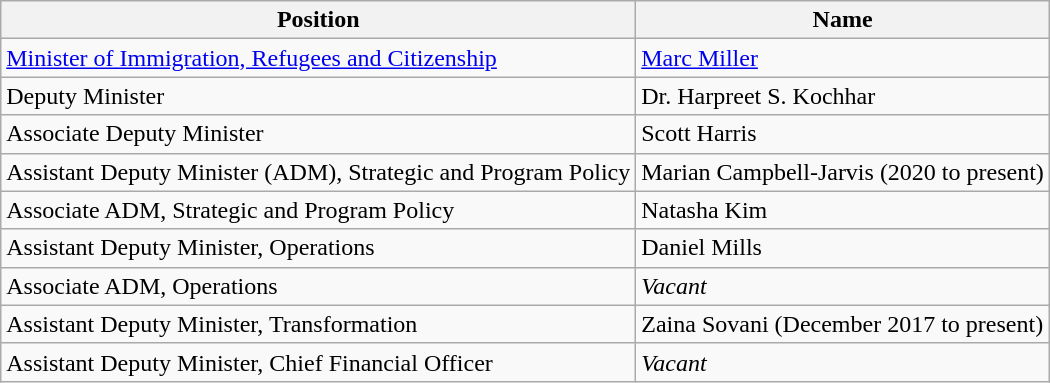<table class="wikitable">
<tr>
<th>Position</th>
<th>Name</th>
</tr>
<tr>
<td><a href='#'>Minister of Immigration, Refugees and Citizenship</a></td>
<td><a href='#'>Marc Miller</a></td>
</tr>
<tr>
<td>Deputy Minister</td>
<td>Dr. Harpreet S. Kochhar</td>
</tr>
<tr>
<td>Associate Deputy Minister</td>
<td>Scott Harris</td>
</tr>
<tr>
<td>Assistant Deputy Minister (ADM), Strategic and Program Policy</td>
<td>Marian Campbell-Jarvis (2020 to present)</td>
</tr>
<tr>
<td>Associate ADM, Strategic and Program Policy</td>
<td>Natasha Kim</td>
</tr>
<tr>
<td>Assistant Deputy Minister, Operations</td>
<td>Daniel Mills</td>
</tr>
<tr>
<td>Associate ADM, Operations</td>
<td><em>Vacant</em></td>
</tr>
<tr>
<td>Assistant Deputy Minister, Transformation</td>
<td>Zaina Sovani (December 2017 to present)</td>
</tr>
<tr>
<td>Assistant Deputy Minister, Chief Financial Officer</td>
<td><em>Vacant</em></td>
</tr>
</table>
